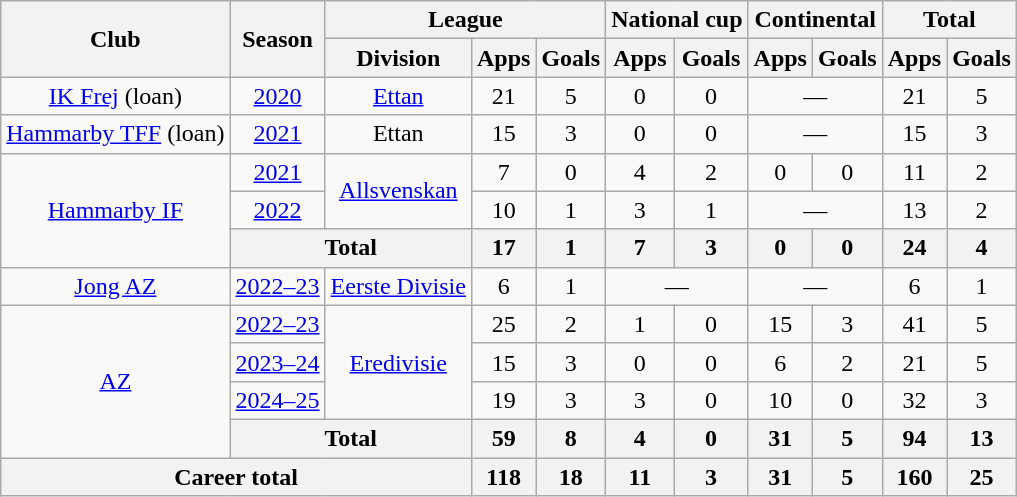<table class="wikitable" style="text-align:center">
<tr>
<th rowspan="2">Club</th>
<th rowspan="2">Season</th>
<th colspan="3">League</th>
<th colspan="2">National cup</th>
<th colspan="2">Continental</th>
<th colspan="2">Total</th>
</tr>
<tr>
<th>Division</th>
<th>Apps</th>
<th>Goals</th>
<th>Apps</th>
<th>Goals</th>
<th>Apps</th>
<th>Goals</th>
<th>Apps</th>
<th>Goals</th>
</tr>
<tr>
<td><a href='#'>IK Frej</a> (loan)</td>
<td><a href='#'>2020</a></td>
<td><a href='#'>Ettan</a></td>
<td>21</td>
<td>5</td>
<td>0</td>
<td>0</td>
<td colspan="2">—</td>
<td>21</td>
<td>5</td>
</tr>
<tr>
<td><a href='#'>Hammarby TFF</a> (loan)</td>
<td><a href='#'>2021</a></td>
<td>Ettan</td>
<td>15</td>
<td>3</td>
<td>0</td>
<td>0</td>
<td colspan="2">—</td>
<td>15</td>
<td>3</td>
</tr>
<tr>
<td rowspan="3"><a href='#'>Hammarby IF</a></td>
<td><a href='#'>2021</a></td>
<td rowspan="2" valign="center"><a href='#'>Allsvenskan</a></td>
<td>7</td>
<td>0</td>
<td>4</td>
<td>2</td>
<td>0</td>
<td>0</td>
<td>11</td>
<td>2</td>
</tr>
<tr>
<td><a href='#'>2022</a></td>
<td>10</td>
<td>1</td>
<td>3</td>
<td>1</td>
<td colspan="2">—</td>
<td>13</td>
<td>2</td>
</tr>
<tr>
<th colspan="2">Total</th>
<th>17</th>
<th>1</th>
<th>7</th>
<th>3</th>
<th>0</th>
<th>0</th>
<th>24</th>
<th>4</th>
</tr>
<tr>
<td><a href='#'>Jong AZ</a></td>
<td><a href='#'>2022–23</a></td>
<td><a href='#'>Eerste Divisie</a></td>
<td>6</td>
<td>1</td>
<td colspan="2">—</td>
<td colspan="2">—</td>
<td>6</td>
<td>1</td>
</tr>
<tr>
<td rowspan="4"><a href='#'>AZ</a></td>
<td><a href='#'>2022–23</a></td>
<td rowspan="3"><a href='#'>Eredivisie</a></td>
<td>25</td>
<td>2</td>
<td>1</td>
<td>0</td>
<td>15</td>
<td>3</td>
<td>41</td>
<td>5</td>
</tr>
<tr>
<td><a href='#'>2023–24</a></td>
<td>15</td>
<td>3</td>
<td>0</td>
<td>0</td>
<td>6</td>
<td>2</td>
<td>21</td>
<td>5</td>
</tr>
<tr>
<td><a href='#'>2024–25</a></td>
<td>19</td>
<td>3</td>
<td>3</td>
<td>0</td>
<td>10</td>
<td>0</td>
<td>32</td>
<td>3</td>
</tr>
<tr>
<th colspan="2">Total</th>
<th>59</th>
<th>8</th>
<th>4</th>
<th>0</th>
<th>31</th>
<th>5</th>
<th>94</th>
<th>13</th>
</tr>
<tr>
<th colspan="3">Career total</th>
<th>118</th>
<th>18</th>
<th>11</th>
<th>3</th>
<th>31</th>
<th>5</th>
<th>160</th>
<th>25</th>
</tr>
</table>
